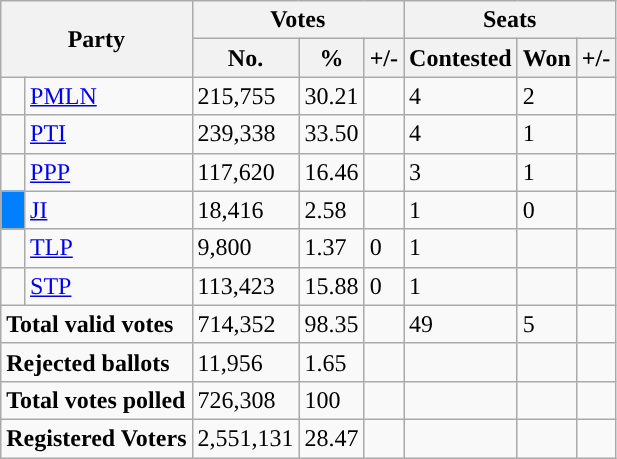<table class="wikitable sortable">
<tr>
<th colspan="2" rowspan="2">Party</th>
<th colspan="3">Votes</th>
<th colspan="3">Seats</th>
</tr>
<tr>
<th>No.</th>
<th>%</th>
<th>+/-</th>
<th>Contested</th>
<th>Won</th>
<th><strong>+/-</strong></th>
</tr>
<tr>
<td></td>
<td><a href='#'>PMLN</a></td>
<td>215,755</td>
<td>30.21</td>
<td></td>
<td>4</td>
<td>2</td>
<td></td>
</tr>
<tr>
<td></td>
<td><a href='#'>PTI</a></td>
<td>239,338</td>
<td>33.50</td>
<td></td>
<td>4</td>
<td>1</td>
<td></td>
</tr>
<tr>
<td></td>
<td><a href='#'>PPP</a></td>
<td>117,620</td>
<td>16.46</td>
<td></td>
<td>3</td>
<td>1</td>
<td></td>
</tr>
<tr>
<td bgcolor="#0080ff"></td>
<td><a href='#'>JI</a></td>
<td>18,416</td>
<td>2.58</td>
<td></td>
<td>1</td>
<td>0</td>
<td></td>
</tr>
<tr>
<td></td>
<td><a href='#'>TLP</a></td>
<td>9,800</td>
<td>1.37</td>
<td>0</td>
<td>1</td>
<td></td>
<td></td>
</tr>
<tr>
<td></td>
<td><a href='#'>STP</a></td>
<td>113,423</td>
<td>15.88</td>
<td>0</td>
<td>1</td>
<td></td>
<td></td>
</tr>
<tr>
<td colspan="2"><strong>Total valid votes</strong></td>
<td>714,352</td>
<td>98.35</td>
<td></td>
<td>49</td>
<td>5</td>
<td></td>
</tr>
<tr>
<td colspan="2"><strong>Rejected ballots</strong></td>
<td>11,956</td>
<td>1.65</td>
<td></td>
<td></td>
<td></td>
<td></td>
</tr>
<tr>
<td colspan="2"><strong>Total votes polled</strong></td>
<td>726,308</td>
<td>100</td>
<td></td>
<td></td>
<td></td>
<td></td>
</tr>
<tr>
<td colspan="2"><strong>Registered Voters</strong></td>
<td>2,551,131</td>
<td>28.47</td>
<td></td>
<td></td>
<td></td>
<td></td>
</tr>
</table>
